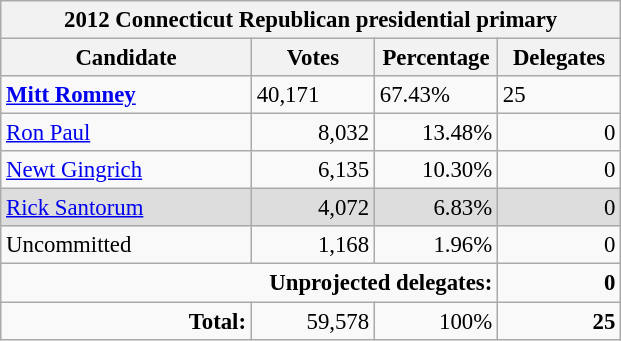<table class="wikitable" style="font-size:95%;">
<tr>
<th colspan="4">2012 Connecticut Republican presidential primary</th>
</tr>
<tr>
<th rowspan="1" width="160px">Candidate</th>
<th rowspan="1" width="75px">Votes</th>
<th rowspan="1" width="75px">Percentage</th>
<th rowspan="1" width="75px">Delegates</th>
</tr>
<tr>
<td align="left"> <strong><a href='#'>Mitt Romney</a></strong></td>
<td>40,171</td>
<td>67.43%</td>
<td>25</td>
</tr>
<tr align="right">
<td align="left"><a href='#'>Ron Paul</a></td>
<td>8,032</td>
<td>13.48%</td>
<td>0</td>
</tr>
<tr align="right">
<td align="left"><a href='#'>Newt Gingrich</a></td>
<td>6,135</td>
<td>10.30%</td>
<td>0</td>
</tr>
<tr align="right" bgcolor="DDDDDD">
<td align="left"><a href='#'>Rick Santorum</a></td>
<td>4,072</td>
<td>6.83%</td>
<td>0</td>
</tr>
<tr align="right">
<td align="left">Uncommitted</td>
<td>1,168</td>
<td>1.96%</td>
<td>0</td>
</tr>
<tr align="right">
<td colspan="3"><strong>Unprojected delegates:</strong></td>
<td><strong>0</strong></td>
</tr>
<tr align="right">
<td><strong>Total:</strong></td>
<td>59,578</td>
<td>100%</td>
<td><strong>25</strong></td>
</tr>
</table>
